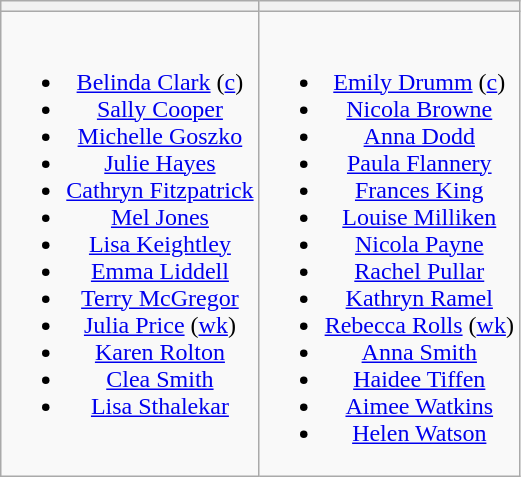<table class="wikitable" style="text-align:center">
<tr>
<th></th>
<th></th>
</tr>
<tr style="vertical-align:top">
<td><br><ul><li><a href='#'>Belinda Clark</a> (<a href='#'>c</a>)</li><li><a href='#'>Sally Cooper</a></li><li><a href='#'>Michelle Goszko</a></li><li><a href='#'>Julie Hayes</a></li><li><a href='#'>Cathryn Fitzpatrick</a></li><li><a href='#'>Mel Jones</a></li><li><a href='#'>Lisa Keightley</a></li><li><a href='#'>Emma Liddell</a></li><li><a href='#'>Terry McGregor</a></li><li><a href='#'>Julia Price</a> (<a href='#'>wk</a>)</li><li><a href='#'>Karen Rolton</a></li><li><a href='#'>Clea Smith</a></li><li><a href='#'>Lisa Sthalekar</a></li></ul></td>
<td><br><ul><li><a href='#'>Emily Drumm</a> (<a href='#'>c</a>)</li><li><a href='#'>Nicola Browne</a></li><li><a href='#'>Anna Dodd</a></li><li><a href='#'>Paula Flannery</a></li><li><a href='#'>Frances King</a></li><li><a href='#'>Louise Milliken</a></li><li><a href='#'>Nicola Payne</a></li><li><a href='#'>Rachel Pullar</a></li><li><a href='#'>Kathryn Ramel</a></li><li><a href='#'>Rebecca Rolls</a> (<a href='#'>wk</a>)</li><li><a href='#'>Anna Smith</a></li><li><a href='#'>Haidee Tiffen</a></li><li><a href='#'>Aimee Watkins</a></li><li><a href='#'>Helen Watson</a></li></ul></td>
</tr>
</table>
